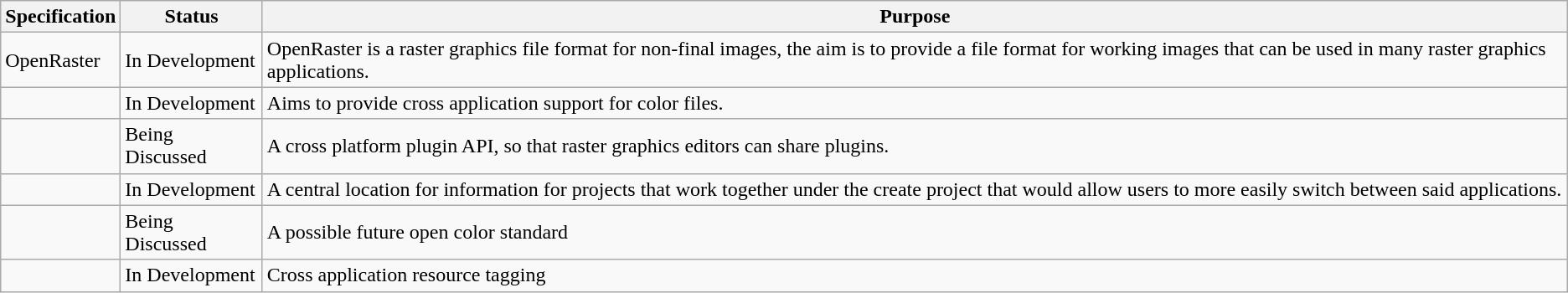<table class="wikitable">
<tr>
<th>Specification</th>
<th>Status</th>
<th>Purpose</th>
</tr>
<tr>
<td>OpenRaster</td>
<td>In Development</td>
<td>OpenRaster is a raster graphics file format for non-final images, the aim is to provide a file format for working images that can be used in many raster graphics applications.</td>
</tr>
<tr>
<td></td>
<td>In Development</td>
<td>Aims to provide cross application support for color files.</td>
</tr>
<tr>
<td></td>
<td>Being Discussed</td>
<td>A cross platform plugin API, so that raster graphics editors can share plugins.</td>
</tr>
<tr>
<td></td>
<td>In Development</td>
<td>A central location for information for projects that work together under the create project that would allow users to more easily switch between said applications.</td>
</tr>
<tr>
<td></td>
<td>Being Discussed</td>
<td>A possible future open color standard</td>
</tr>
<tr>
<td></td>
<td>In Development</td>
<td>Cross application resource tagging</td>
</tr>
</table>
